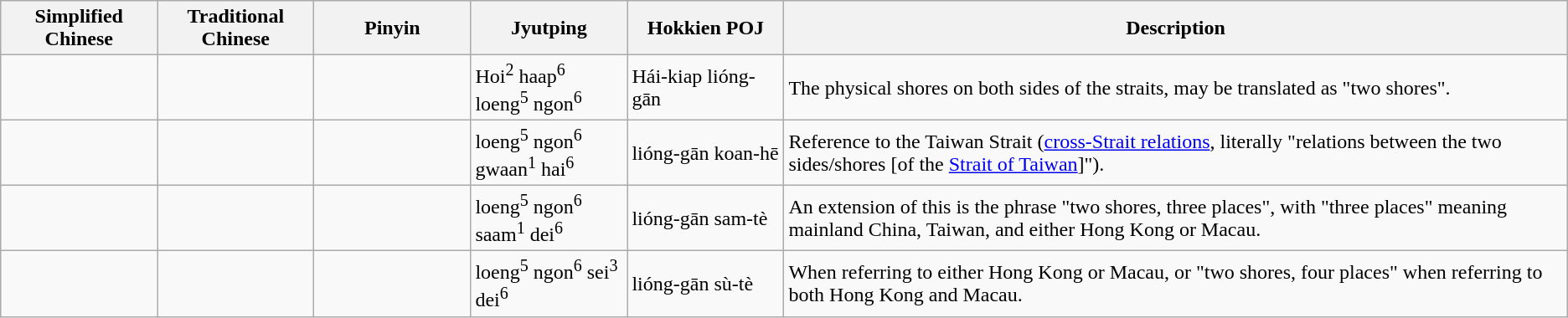<table class="wikitable">
<tr>
<th style="width:10%;">Simplified<br>Chinese</th>
<th style="width:10%;">Traditional<br>Chinese</th>
<th style="width:10%;">Pinyin</th>
<th style="width:10%;">Jyutping</th>
<th style="width:10%;">Hokkien POJ</th>
<th style="width:60%;">Description</th>
</tr>
<tr>
<td></td>
<td></td>
<td></td>
<td>Hoi<sup>2</sup> haap<sup>6</sup> loeng<sup>5</sup> ngon<sup>6</sup></td>
<td>Hái-kiap lióng-gān</td>
<td>The physical shores on both sides of the straits, may be translated as "two shores".</td>
</tr>
<tr>
<td></td>
<td></td>
<td></td>
<td>loeng<sup>5</sup> ngon<sup>6</sup> gwaan<sup>1</sup> hai<sup>6</sup></td>
<td>lióng-gān koan-hē</td>
<td>Reference to the Taiwan Strait (<a href='#'>cross-Strait relations</a>, literally "relations between the two sides/shores [of the <a href='#'>Strait of Taiwan</a>]").</td>
</tr>
<tr>
<td></td>
<td></td>
<td></td>
<td>loeng<sup>5</sup> ngon<sup>6</sup> saam<sup>1</sup> dei<sup>6</sup></td>
<td>lióng-gān sam-tè</td>
<td>An extension of this is the phrase "two shores, three places", with "three places" meaning mainland China, Taiwan, and either Hong Kong or Macau.</td>
</tr>
<tr>
<td></td>
<td></td>
<td></td>
<td>loeng<sup>5</sup> ngon<sup>6</sup> sei<sup>3</sup> dei<sup>6</sup></td>
<td>lióng-gān sù-tè</td>
<td>When referring to either Hong Kong or Macau, or "two shores, four places" when referring to both Hong Kong and Macau.</td>
</tr>
</table>
